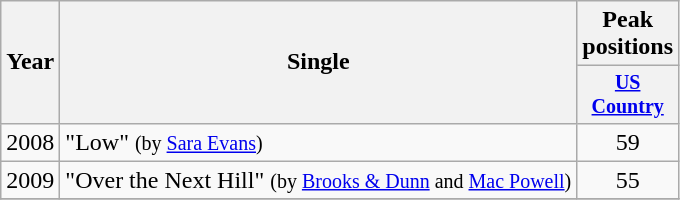<table class="wikitable">
<tr>
<th rowspan="2">Year</th>
<th rowspan="2">Single</th>
<th colspan="1">Peak positions</th>
</tr>
<tr style="font-size:smaller;">
<th width="50"><a href='#'>US Country</a></th>
</tr>
<tr>
<td>2008</td>
<td>"Low" <small>(by <a href='#'>Sara Evans</a>)</small></td>
<td align="center">59</td>
</tr>
<tr>
<td>2009</td>
<td>"Over the Next Hill" <small>(by <a href='#'>Brooks & Dunn</a> and <a href='#'>Mac Powell</a>)</small></td>
<td align="center">55</td>
</tr>
<tr>
</tr>
</table>
